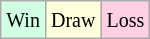<table class="wikitable">
<tr>
<td style="background:#d0ffe3;"><small>Win</small></td>
<td style="background:#ffffdd;"><small>Draw</small></td>
<td style="background:#ffd0e3;"><small>Loss</small></td>
</tr>
</table>
